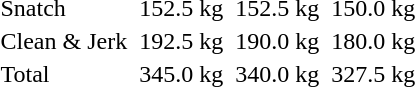<table>
<tr>
<td>Snatch</td>
<td></td>
<td>152.5 kg</td>
<td></td>
<td>152.5 kg</td>
<td></td>
<td>150.0 kg</td>
</tr>
<tr>
<td>Clean & Jerk</td>
<td></td>
<td>192.5 kg</td>
<td></td>
<td>190.0 kg</td>
<td></td>
<td>180.0 kg</td>
</tr>
<tr>
<td>Total</td>
<td></td>
<td>345.0 kg</td>
<td></td>
<td>340.0 kg</td>
<td></td>
<td>327.5 kg</td>
</tr>
</table>
